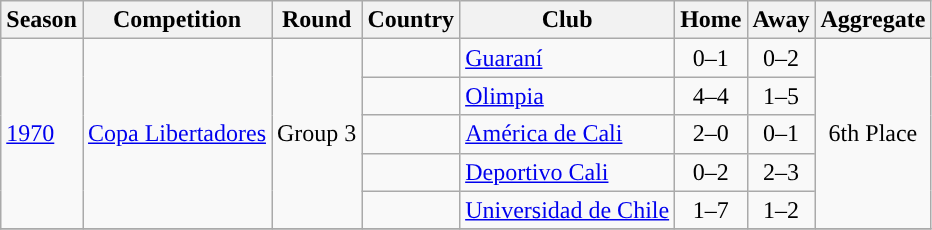<table class="wikitable" style="text-align:left;">
<tr>
<th>Season</th>
<th>Competition</th>
<th>Round</th>
<th>Country</th>
<th>Club</th>
<th>Home</th>
<th>Away</th>
<th>Aggregate</th>
</tr>
<tr>
<td rowspan="5"><a href='#'>1970</a></td>
<td rowspan="5"><a href='#'>Copa Libertadores</a></td>
<td rowspan="5">Group 3</td>
<td></td>
<td><a href='#'>Guaraní</a></td>
<td style="text-align:center;">0–1</td>
<td style="text-align:center;">0–2</td>
<td style="text-align:center;" rowspan=5>6th Place</td>
</tr>
<tr>
<td></td>
<td><a href='#'>Olimpia</a></td>
<td style="text-align:center;">4–4</td>
<td style="text-align:center;">1–5</td>
</tr>
<tr>
<td></td>
<td><a href='#'>América de Cali</a></td>
<td style="text-align:center;">2–0</td>
<td style="text-align:center;">0–1</td>
</tr>
<tr>
<td></td>
<td><a href='#'>Deportivo Cali</a></td>
<td style="text-align:center;">0–2</td>
<td style="text-align:center;">2–3</td>
</tr>
<tr>
<td></td>
<td><a href='#'>Universidad de Chile</a></td>
<td style="text-align:center;">1–7</td>
<td style="text-align:center;">1–2</td>
</tr>
<tr>
</tr>
</table>
